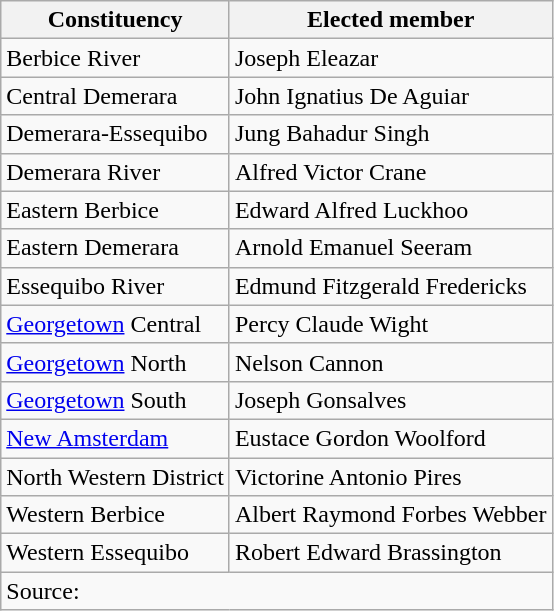<table class=wikitable>
<tr>
<th>Constituency</th>
<th>Elected member</th>
</tr>
<tr>
<td>Berbice River</td>
<td>Joseph Eleazar</td>
</tr>
<tr>
<td>Central Demerara</td>
<td>John Ignatius De Aguiar</td>
</tr>
<tr>
<td>Demerara-Essequibo</td>
<td>Jung Bahadur Singh</td>
</tr>
<tr>
<td>Demerara River</td>
<td>Alfred Victor Crane</td>
</tr>
<tr>
<td>Eastern Berbice</td>
<td>Edward Alfred Luckhoo</td>
</tr>
<tr>
<td>Eastern Demerara</td>
<td>Arnold Emanuel Seeram</td>
</tr>
<tr>
<td>Essequibo River</td>
<td>Edmund Fitzgerald Fredericks</td>
</tr>
<tr>
<td><a href='#'>Georgetown</a> Central</td>
<td>Percy Claude Wight</td>
</tr>
<tr>
<td><a href='#'>Georgetown</a> North</td>
<td>Nelson Cannon</td>
</tr>
<tr>
<td><a href='#'>Georgetown</a> South</td>
<td>Joseph Gonsalves</td>
</tr>
<tr>
<td><a href='#'>New Amsterdam</a></td>
<td>Eustace Gordon Woolford</td>
</tr>
<tr>
<td>North Western District</td>
<td>Victorine Antonio Pires</td>
</tr>
<tr>
<td>Western Berbice</td>
<td>Albert Raymond Forbes Webber</td>
</tr>
<tr>
<td>Western Essequibo</td>
<td>Robert Edward Brassington</td>
</tr>
<tr>
<td align=left colspan=4>Source: </td>
</tr>
</table>
